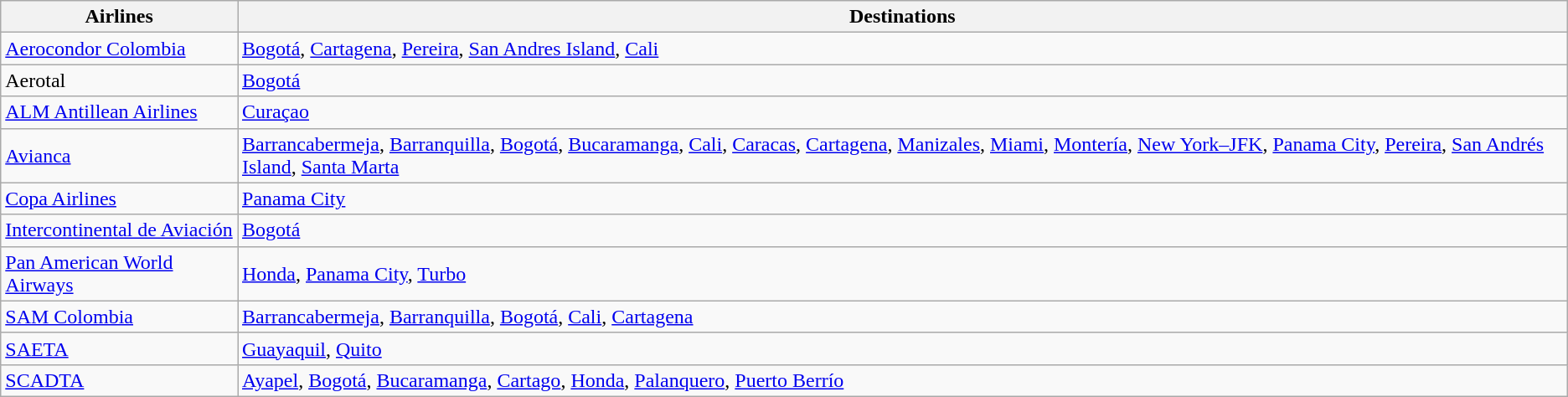<table class="wikitable">
<tr>
<th>Airlines</th>
<th>Destinations</th>
</tr>
<tr>
<td><a href='#'>Aerocondor Colombia</a></td>
<td><a href='#'>Bogotá</a>, <a href='#'>Cartagena</a>, <a href='#'>Pereira</a>, <a href='#'>San Andres Island</a>, <a href='#'>Cali</a></td>
</tr>
<tr>
<td>Aerotal</td>
<td><a href='#'>Bogotá</a></td>
</tr>
<tr>
<td><a href='#'>ALM Antillean Airlines</a></td>
<td><a href='#'>Curaçao</a></td>
</tr>
<tr>
<td><a href='#'>Avianca</a></td>
<td><a href='#'>Barrancabermeja</a>, <a href='#'>Barranquilla</a>, <a href='#'>Bogotá</a>, <a href='#'>Bucaramanga</a>, <a href='#'>Cali</a>, <a href='#'>Caracas</a>, <a href='#'>Cartagena</a>, <a href='#'>Manizales</a>, <a href='#'>Miami</a>, <a href='#'>Montería</a>, <a href='#'>New York–JFK</a>, <a href='#'>Panama City</a>, <a href='#'>Pereira</a>, <a href='#'>San Andrés Island</a>, <a href='#'>Santa Marta</a></td>
</tr>
<tr>
<td><a href='#'>Copa Airlines</a></td>
<td><a href='#'>Panama City</a></td>
</tr>
<tr>
<td><a href='#'>Intercontinental de Aviación</a></td>
<td><a href='#'>Bogotá</a></td>
</tr>
<tr>
<td><a href='#'>Pan American World Airways</a></td>
<td><a href='#'>Honda</a>, <a href='#'>Panama City</a>, <a href='#'>Turbo</a></td>
</tr>
<tr>
<td><a href='#'>SAM Colombia</a></td>
<td><a href='#'>Barrancabermeja</a>, <a href='#'>Barranquilla</a>, <a href='#'>Bogotá</a>, <a href='#'>Cali</a>, <a href='#'>Cartagena</a></td>
</tr>
<tr>
<td><a href='#'>SAETA</a></td>
<td><a href='#'>Guayaquil</a>, <a href='#'>Quito</a></td>
</tr>
<tr>
<td><a href='#'>SCADTA</a></td>
<td><a href='#'>Ayapel</a>, <a href='#'>Bogotá</a>, <a href='#'>Bucaramanga</a>, <a href='#'>Cartago</a>, <a href='#'>Honda</a>, <a href='#'>Palanquero</a>, <a href='#'>Puerto Berrío</a></td>
</tr>
</table>
